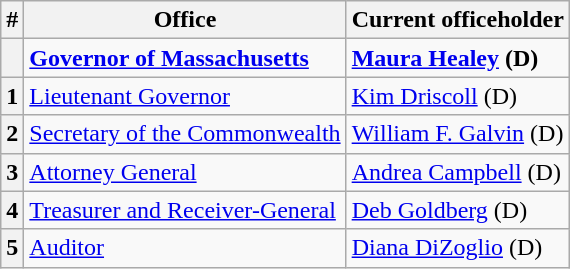<table class=wikitable>
<tr>
<th>#</th>
<th>Office</th>
<th>Current officeholder</th>
</tr>
<tr>
<th></th>
<td><strong><a href='#'>Governor of Massachusetts</a></strong></td>
<td><strong><a href='#'>Maura Healey</a> (D)</strong></td>
</tr>
<tr>
<th>1</th>
<td><a href='#'>Lieutenant Governor</a></td>
<td><a href='#'>Kim Driscoll</a> (D)</td>
</tr>
<tr>
<th>2</th>
<td><a href='#'>Secretary of the Commonwealth</a></td>
<td><a href='#'>William F. Galvin</a> (D)</td>
</tr>
<tr>
<th>3</th>
<td><a href='#'>Attorney General</a></td>
<td><a href='#'>Andrea Campbell</a> (D)</td>
</tr>
<tr>
<th>4</th>
<td><a href='#'>Treasurer and Receiver-General</a></td>
<td><a href='#'>Deb Goldberg</a> (D)</td>
</tr>
<tr>
<th>5</th>
<td><a href='#'>Auditor</a></td>
<td><a href='#'>Diana DiZoglio</a> (D)</td>
</tr>
</table>
